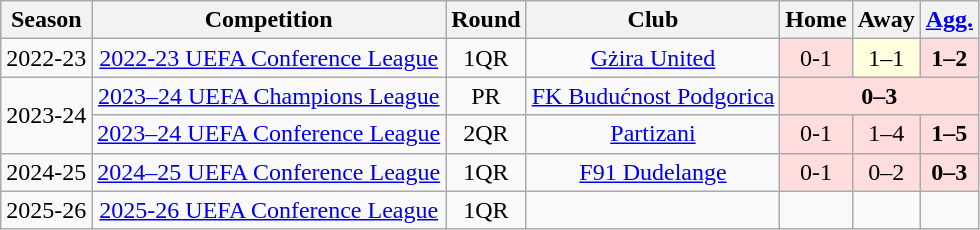<table class="wikitable" style="text-align:center">
<tr>
<th>Season</th>
<th>Competition</th>
<th>Round</th>
<th>Club</th>
<th>Home</th>
<th>Away</th>
<th><a href='#'>Agg.</a></th>
</tr>
<tr>
<td>2022-23</td>
<td><a href='#'>2022-23 UEFA Conference League</a></td>
<td>1QR</td>
<td> <a href='#'>Gżira United</a></td>
<td bgcolor="#fdd">0-1 </td>
<td bgcolor="#ffd">1–1</td>
<td bgcolor="#fdd"><strong>1–2</strong></td>
</tr>
<tr>
<td rowspan="2">2023-24</td>
<td><a href='#'>2023–24 UEFA Champions League</a></td>
<td>PR</td>
<td> <a href='#'>FK Budućnost Podgorica</a></td>
<td colspan="3" bgcolor="#fdd"><strong>0–3</strong></td>
</tr>
<tr>
<td><a href='#'>2023–24 UEFA Conference League</a></td>
<td>2QR</td>
<td> <a href='#'>Partizani</a></td>
<td bgcolor="#fdd">0-1</td>
<td bgcolor="#fdd">1–4</td>
<td bgcolor="#fdd"><strong>1–5</strong></td>
</tr>
<tr>
<td>2024-25</td>
<td><a href='#'>2024–25 UEFA Conference League</a></td>
<td>1QR</td>
<td> <a href='#'>F91 Dudelange</a></td>
<td bgcolor="#fdd">0-1</td>
<td bgcolor="#fdd">0–2</td>
<td bgcolor="#fdd"><strong>0–3</strong></td>
</tr>
<tr>
<td>2025-26</td>
<td><a href='#'>2025-26 UEFA Conference League</a></td>
<td>1QR</td>
<td></td>
<td></td>
<td></td>
<td></td>
</tr>
</table>
